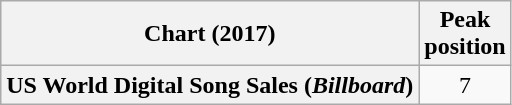<table class="wikitable plainrowheaders" style="text-align:center">
<tr>
<th scope="col">Chart (2017)</th>
<th scope="col">Peak<br>position</th>
</tr>
<tr>
<th scope="row">US World Digital Song Sales (<em>Billboard</em>)</th>
<td>7</td>
</tr>
</table>
